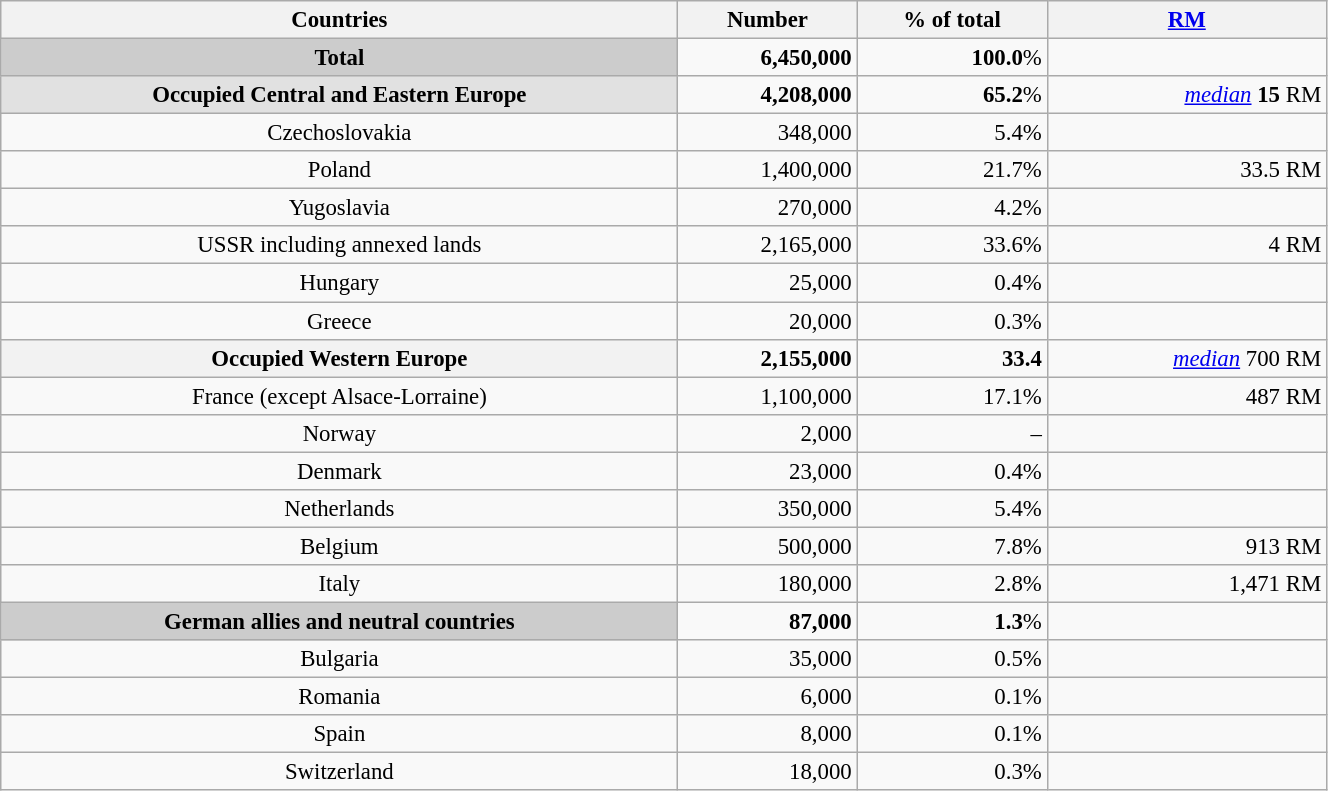<table class="wikitable" width="70%" style="font-size:95%; text-align:right;">
<tr>
<th>Countries</th>
<th>Number</th>
<th>% of total</th>
<th><a href='#'>RM</a></th>
</tr>
<tr>
<th style="background:#CCCCCC;">Total</th>
<td><strong>6,450,000</strong></td>
<td><strong>100.0</strong>%</td>
<td></td>
</tr>
<tr>
<th style="background:#E1E1E1;">Occupied Central and Eastern Europe</th>
<td><strong>4,208,000</strong></td>
<td><strong>65.2</strong>%</td>
<td><em><a href='#'>median</a></em> <strong>15</strong> RM</td>
</tr>
<tr>
<td align="center">Czechoslovakia</td>
<td>348,000</td>
<td>5.4%</td>
<td></td>
</tr>
<tr>
<td align="center">Poland</td>
<td>1,400,000</td>
<td>21.7%</td>
<td>33.5 RM</td>
</tr>
<tr>
<td align="center">Yugoslavia</td>
<td>270,000</td>
<td>4.2%</td>
<td></td>
</tr>
<tr>
<td align="center">USSR including annexed lands</td>
<td>2,165,000</td>
<td>33.6%</td>
<td>4 RM</td>
</tr>
<tr>
<td align="center">Hungary</td>
<td>25,000</td>
<td>0.4%</td>
<td></td>
</tr>
<tr>
<td align="center">Greece</td>
<td>20,000</td>
<td>0.3%</td>
<td></td>
</tr>
<tr>
<th style=“background:#E1E1E1;”>Occupied Western Europe</th>
<td><strong>2,155,000</strong></td>
<td><strong>33.4</strong></td>
<td><em><a href='#'>median</a></em> 700 RM</td>
</tr>
<tr>
<td align="center">France (except Alsace-Lorraine)</td>
<td>1,100,000</td>
<td>17.1%</td>
<td>487 RM</td>
</tr>
<tr>
<td align="center">Norway</td>
<td>2,000</td>
<td>–</td>
<td></td>
</tr>
<tr>
<td align="center">Denmark</td>
<td>23,000</td>
<td>0.4%</td>
<td></td>
</tr>
<tr>
<td align="center">Netherlands</td>
<td>350,000</td>
<td>5.4%</td>
<td></td>
</tr>
<tr>
<td align="center">Belgium</td>
<td>500,000</td>
<td>7.8%</td>
<td>913 RM</td>
</tr>
<tr>
<td align="center">Italy</td>
<td>180,000</td>
<td>2.8%</td>
<td>1,471 RM</td>
</tr>
<tr>
<th style="background:#CCCCCC;">German allies and neutral countries</th>
<td><strong>87,000</strong></td>
<td><strong>1.3</strong>%</td>
<td></td>
</tr>
<tr>
<td align="center">Bulgaria</td>
<td>35,000</td>
<td>0.5%</td>
<td></td>
</tr>
<tr>
<td align="center">Romania</td>
<td>6,000</td>
<td>0.1%</td>
<td></td>
</tr>
<tr>
<td align="center">Spain</td>
<td>8,000</td>
<td>0.1%</td>
<td></td>
</tr>
<tr>
<td align="center">Switzerland</td>
<td>18,000</td>
<td>0.3%</td>
<td></td>
</tr>
</table>
